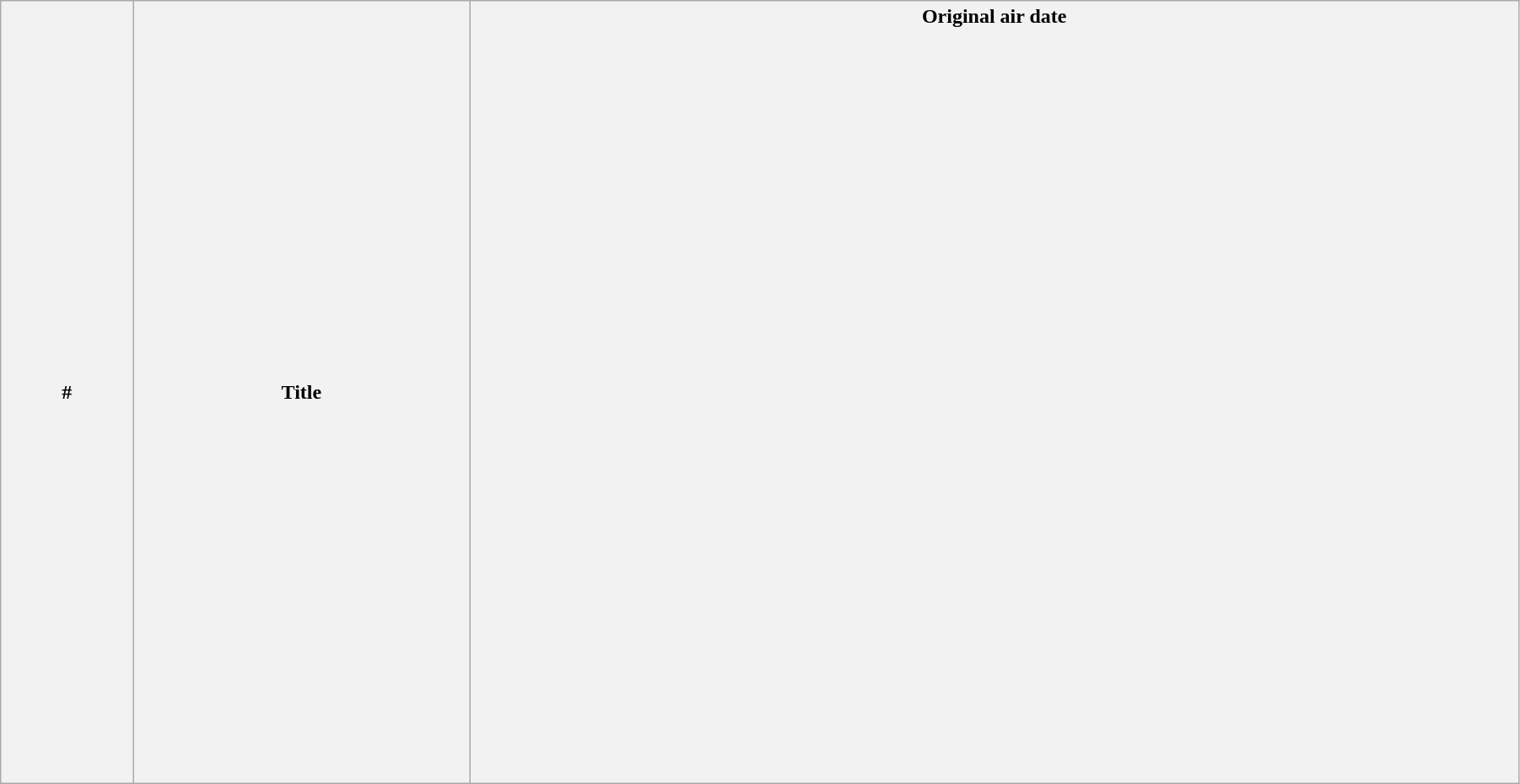<table class="wikitable" style="width:95%;">
<tr>
<th>#</th>
<th>Title</th>
<th>Original air date<br>
<br><br><br><br><br><br><br><br><br><br><br><br><br><br><br><br><br><br><br><br><br><br><br><br><br><br><br><br><br><br><br><br><br></th>
</tr>
</table>
